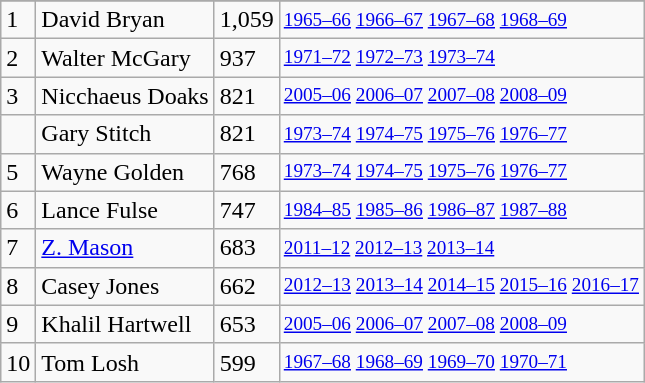<table class="wikitable">
<tr>
</tr>
<tr>
<td>1</td>
<td>David Bryan</td>
<td>1,059</td>
<td style="font-size:80%;"><a href='#'>1965–66</a> <a href='#'>1966–67</a> <a href='#'>1967–68</a> <a href='#'>1968–69</a></td>
</tr>
<tr>
<td>2</td>
<td>Walter McGary</td>
<td>937</td>
<td style="font-size:80%;"><a href='#'>1971–72</a> <a href='#'>1972–73</a> <a href='#'>1973–74</a></td>
</tr>
<tr>
<td>3</td>
<td>Nicchaeus Doaks</td>
<td>821</td>
<td style="font-size:80%;"><a href='#'>2005–06</a> <a href='#'>2006–07</a> <a href='#'>2007–08</a> <a href='#'>2008–09</a></td>
</tr>
<tr>
<td></td>
<td>Gary Stitch</td>
<td>821</td>
<td style="font-size:80%;"><a href='#'>1973–74</a> <a href='#'>1974–75</a> <a href='#'>1975–76</a> <a href='#'>1976–77</a></td>
</tr>
<tr>
<td>5</td>
<td>Wayne Golden</td>
<td>768</td>
<td style="font-size:80%;"><a href='#'>1973–74</a> <a href='#'>1974–75</a> <a href='#'>1975–76</a> <a href='#'>1976–77</a></td>
</tr>
<tr>
<td>6</td>
<td>Lance Fulse</td>
<td>747</td>
<td style="font-size:80%;"><a href='#'>1984–85</a> <a href='#'>1985–86</a> <a href='#'>1986–87</a> <a href='#'>1987–88</a></td>
</tr>
<tr>
<td>7</td>
<td><a href='#'>Z. Mason</a></td>
<td>683</td>
<td style="font-size:80%;"><a href='#'>2011–12</a> <a href='#'>2012–13</a> <a href='#'>2013–14</a></td>
</tr>
<tr>
<td>8</td>
<td>Casey Jones</td>
<td>662</td>
<td style="font-size:80%;"><a href='#'>2012–13</a> <a href='#'>2013–14</a> <a href='#'>2014–15</a> <a href='#'>2015–16</a> <a href='#'>2016–17</a></td>
</tr>
<tr>
<td>9</td>
<td>Khalil Hartwell</td>
<td>653</td>
<td style="font-size:80%;"><a href='#'>2005–06</a> <a href='#'>2006–07</a> <a href='#'>2007–08</a> <a href='#'>2008–09</a></td>
</tr>
<tr>
<td>10</td>
<td>Tom Losh</td>
<td>599</td>
<td style="font-size:80%;"><a href='#'>1967–68</a> <a href='#'>1968–69</a> <a href='#'>1969–70</a> <a href='#'>1970–71</a></td>
</tr>
</table>
